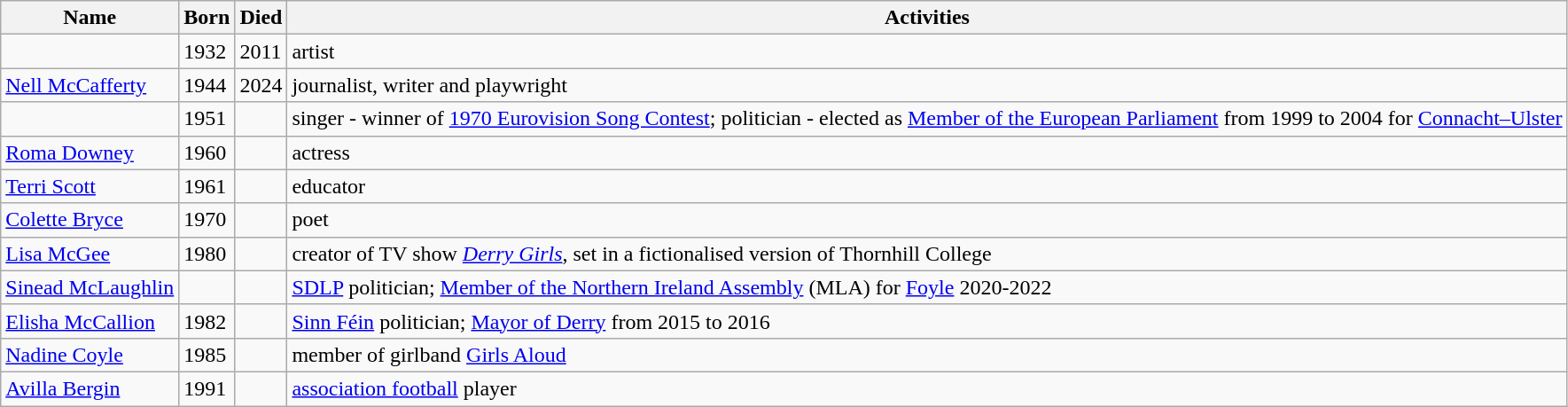<table class="wikitable">
<tr>
<th>Name</th>
<th>Born</th>
<th>Died</th>
<th>Activities</th>
</tr>
<tr>
<td></td>
<td>1932</td>
<td>2011</td>
<td>artist</td>
</tr>
<tr>
<td><a href='#'>Nell McCafferty</a></td>
<td>1944</td>
<td>2024</td>
<td>journalist, writer and playwright</td>
</tr>
<tr>
<td></td>
<td>1951</td>
<td></td>
<td>singer - winner of <a href='#'>1970 Eurovision Song Contest</a>; politician - elected as <a href='#'>Member of the European Parliament</a> from 1999 to 2004 for <a href='#'>Connacht–Ulster</a></td>
</tr>
<tr>
<td><a href='#'>Roma Downey</a></td>
<td>1960</td>
<td></td>
<td>actress</td>
</tr>
<tr>
<td><a href='#'>Terri Scott</a></td>
<td>1961</td>
<td></td>
<td>educator</td>
</tr>
<tr>
<td><a href='#'>Colette Bryce</a></td>
<td>1970</td>
<td></td>
<td>poet</td>
</tr>
<tr>
<td><a href='#'>Lisa McGee</a></td>
<td>1980</td>
<td></td>
<td>creator of TV show <em><a href='#'>Derry Girls</a></em>, set in a fictionalised version of Thornhill College</td>
</tr>
<tr>
<td><a href='#'>Sinead McLaughlin</a></td>
<td></td>
<td></td>
<td><a href='#'>SDLP</a> politician; <a href='#'>Member of the Northern Ireland Assembly</a> (MLA) for <a href='#'>Foyle</a> 2020-2022</td>
</tr>
<tr>
<td><a href='#'>Elisha McCallion</a></td>
<td>1982</td>
<td></td>
<td><a href='#'>Sinn Féin</a> politician; <a href='#'>Mayor of Derry</a> from 2015 to 2016</td>
</tr>
<tr>
<td><a href='#'>Nadine Coyle</a></td>
<td>1985</td>
<td></td>
<td>member of girlband <a href='#'>Girls Aloud</a></td>
</tr>
<tr>
<td><a href='#'>Avilla Bergin</a></td>
<td>1991</td>
<td></td>
<td><a href='#'>association football</a> player</td>
</tr>
</table>
